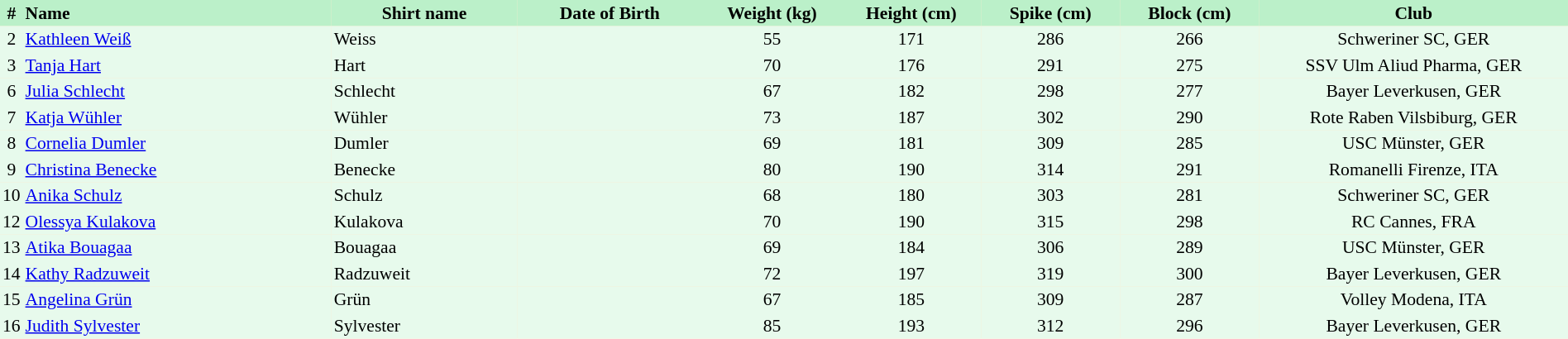<table border=0 cellpadding=2 cellspacing=0  |- bgcolor=#FFECCE style="text-align:center; font-size:90%; width:100%">
<tr bgcolor=#BBF0C9>
<th>#</th>
<th align=left width=20%>Name</th>
<th width=12%>Shirt name</th>
<th width=12%>Date of Birth</th>
<th width=9%>Weight (kg)</th>
<th width=9%>Height (cm)</th>
<th width=9%>Spike (cm)</th>
<th width=9%>Block (cm)</th>
<th width=20%>Club</th>
</tr>
<tr bgcolor=#E7FAEC>
<td>2</td>
<td align=left><a href='#'>Kathleen Weiß</a></td>
<td align=left>Weiss</td>
<td align=right></td>
<td>55</td>
<td>171</td>
<td>286</td>
<td>266</td>
<td>Schweriner SC, GER</td>
</tr>
<tr bgcolor=#E7FAEC>
<td>3</td>
<td align=left><a href='#'>Tanja Hart</a></td>
<td align=left>Hart</td>
<td align=right></td>
<td>70</td>
<td>176</td>
<td>291</td>
<td>275</td>
<td>SSV Ulm Aliud Pharma, GER</td>
</tr>
<tr bgcolor=#E7FAEC>
<td>6</td>
<td align=left><a href='#'>Julia Schlecht</a></td>
<td align=left>Schlecht</td>
<td align=right></td>
<td>67</td>
<td>182</td>
<td>298</td>
<td>277</td>
<td>Bayer Leverkusen, GER</td>
</tr>
<tr bgcolor=#E7FAEC>
<td>7</td>
<td align=left><a href='#'>Katja Wühler</a></td>
<td align=left>Wühler</td>
<td align=right></td>
<td>73</td>
<td>187</td>
<td>302</td>
<td>290</td>
<td>Rote Raben Vilsbiburg, GER</td>
</tr>
<tr bgcolor=#E7FAEC>
<td>8</td>
<td align=left><a href='#'>Cornelia Dumler</a></td>
<td align=left>Dumler</td>
<td align=right></td>
<td>69</td>
<td>181</td>
<td>309</td>
<td>285</td>
<td>USC Münster, GER</td>
</tr>
<tr bgcolor=#E7FAEC>
<td>9</td>
<td align=left><a href='#'>Christina Benecke</a></td>
<td align=left>Benecke</td>
<td align=right></td>
<td>80</td>
<td>190</td>
<td>314</td>
<td>291</td>
<td>Romanelli Firenze, ITA</td>
</tr>
<tr bgcolor=#E7FAEC>
<td>10</td>
<td align=left><a href='#'>Anika Schulz</a></td>
<td align=left>Schulz</td>
<td align=right></td>
<td>68</td>
<td>180</td>
<td>303</td>
<td>281</td>
<td>Schweriner SC, GER</td>
</tr>
<tr bgcolor=#E7FAEC>
<td>12</td>
<td align=left><a href='#'>Olessya Kulakova</a></td>
<td align=left>Kulakova</td>
<td align=right></td>
<td>70</td>
<td>190</td>
<td>315</td>
<td>298</td>
<td>RC Cannes, FRA</td>
</tr>
<tr bgcolor=#E7FAEC>
<td>13</td>
<td align=left><a href='#'>Atika Bouagaa</a></td>
<td align=left>Bouagaa</td>
<td align=right></td>
<td>69</td>
<td>184</td>
<td>306</td>
<td>289</td>
<td>USC Münster, GER</td>
</tr>
<tr bgcolor=#E7FAEC>
<td>14</td>
<td align=left><a href='#'>Kathy Radzuweit</a></td>
<td align=left>Radzuweit</td>
<td align=right></td>
<td>72</td>
<td>197</td>
<td>319</td>
<td>300</td>
<td>Bayer Leverkusen, GER</td>
</tr>
<tr bgcolor=#E7FAEC>
<td>15</td>
<td align=left><a href='#'>Angelina Grün</a></td>
<td align=left>Grün</td>
<td align=right></td>
<td>67</td>
<td>185</td>
<td>309</td>
<td>287</td>
<td>Volley Modena, ITA</td>
</tr>
<tr bgcolor=#E7FAEC>
<td>16</td>
<td align=left><a href='#'>Judith Sylvester</a></td>
<td align=left>Sylvester</td>
<td align=right></td>
<td>85</td>
<td>193</td>
<td>312</td>
<td>296</td>
<td>Bayer Leverkusen, GER</td>
</tr>
</table>
